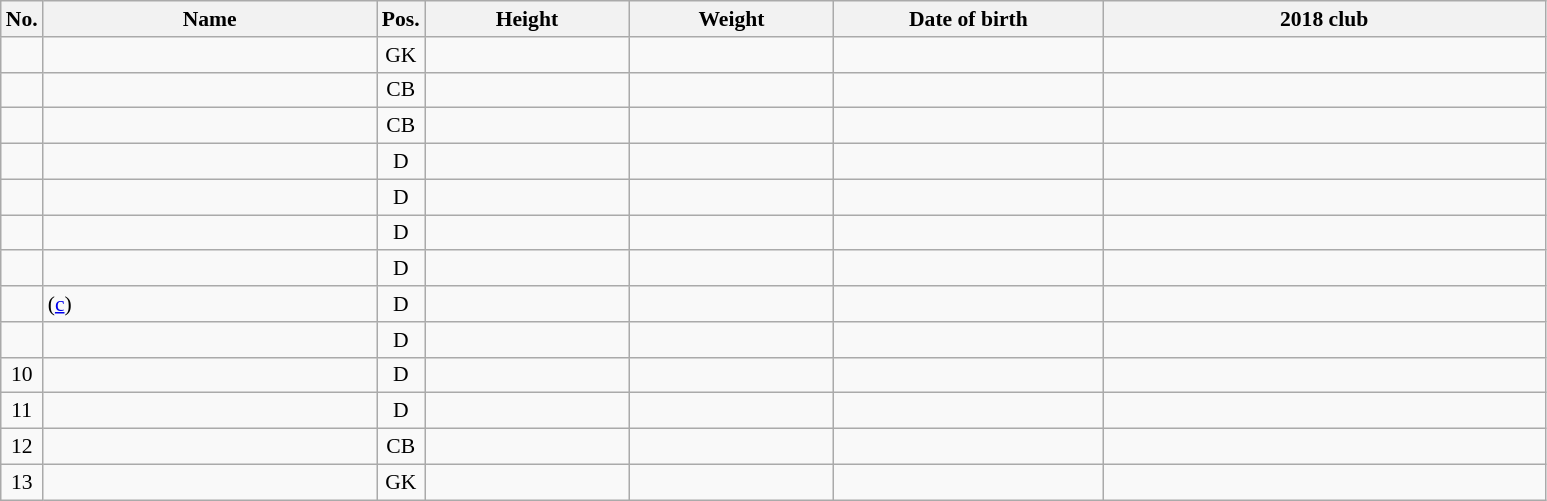<table class="wikitable sortable" style="font-size:90%; text-align:center;">
<tr>
<th>No.</th>
<th style="width:15em">Name</th>
<th>Pos.</th>
<th style="width:9em">Height</th>
<th style="width:9em">Weight</th>
<th style="width:12em">Date of birth</th>
<th style="width:20em">2018 club</th>
</tr>
<tr>
<td></td>
<td style="text-align:left;"></td>
<td>GK</td>
<td></td>
<td></td>
<td style="text-align:right;"></td>
<td></td>
</tr>
<tr>
<td></td>
<td style="text-align:left;"></td>
<td>CB</td>
<td></td>
<td></td>
<td style="text-align:right;"></td>
<td></td>
</tr>
<tr>
<td></td>
<td style="text-align:left;"></td>
<td>CB</td>
<td></td>
<td></td>
<td style="text-align:right;"></td>
<td></td>
</tr>
<tr>
<td></td>
<td style="text-align:left;"></td>
<td>D</td>
<td></td>
<td></td>
<td style="text-align:right;"></td>
<td></td>
</tr>
<tr>
<td></td>
<td style="text-align:left;"></td>
<td>D</td>
<td></td>
<td></td>
<td style="text-align:right;"></td>
<td></td>
</tr>
<tr>
<td></td>
<td style="text-align:left;"></td>
<td>D</td>
<td></td>
<td></td>
<td style="text-align:right;"></td>
<td></td>
</tr>
<tr>
<td></td>
<td style="text-align:left;"></td>
<td>D</td>
<td></td>
<td></td>
<td style="text-align:right;"></td>
<td></td>
</tr>
<tr>
<td></td>
<td style="text-align:left;"> (<a href='#'>c</a>)</td>
<td>D</td>
<td></td>
<td></td>
<td style="text-align:right;"></td>
<td></td>
</tr>
<tr>
<td></td>
<td style="text-align:left;"></td>
<td>D</td>
<td></td>
<td></td>
<td style="text-align:right;"></td>
<td></td>
</tr>
<tr>
<td>10</td>
<td style="text-align:left;"></td>
<td>D</td>
<td></td>
<td></td>
<td style="text-align:right;"></td>
<td></td>
</tr>
<tr>
<td>11</td>
<td style="text-align:left;"></td>
<td>D</td>
<td></td>
<td></td>
<td style="text-align:right;"></td>
<td></td>
</tr>
<tr>
<td>12</td>
<td style="text-align:left;"></td>
<td>CB</td>
<td></td>
<td></td>
<td style="text-align:right;"></td>
<td></td>
</tr>
<tr>
<td>13</td>
<td style="text-align:left;"></td>
<td>GK</td>
<td></td>
<td></td>
<td style="text-align:right;"></td>
<td></td>
</tr>
</table>
